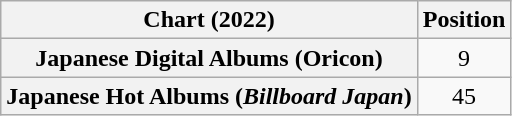<table class="wikitable sortable plainrowheaders" style="text-align:center">
<tr>
<th scope="col">Chart (2022)</th>
<th scope="col">Position</th>
</tr>
<tr>
<th scope="row">Japanese Digital Albums (Oricon)</th>
<td>9</td>
</tr>
<tr>
<th scope="row">Japanese Hot Albums (<em>Billboard Japan</em>)</th>
<td>45</td>
</tr>
</table>
